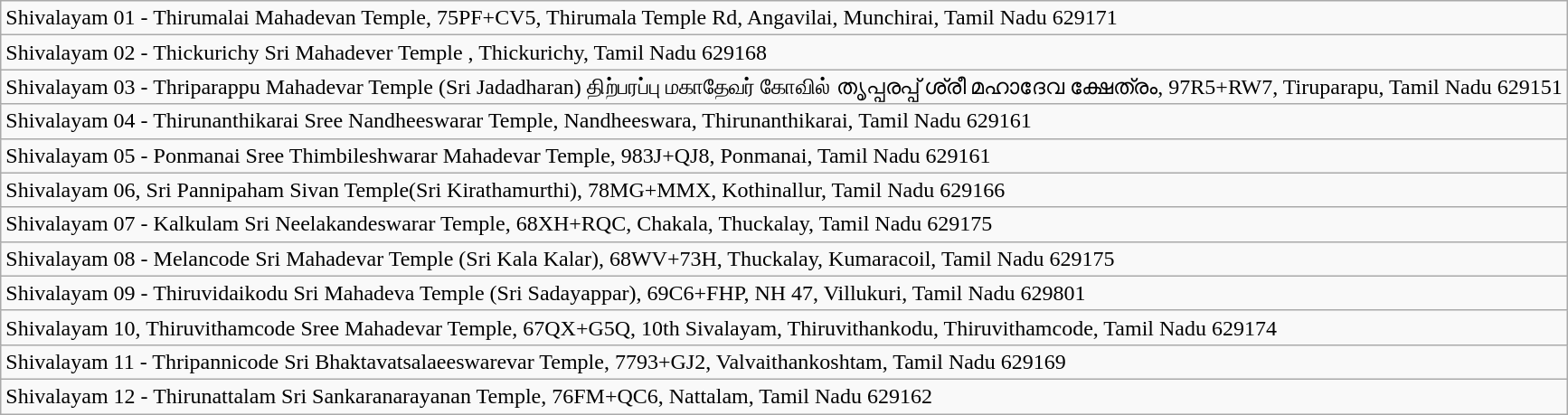<table class="wikitable">
<tr>
<td>Shivalayam  01 - Thirumalai Mahadevan Temple, 75PF+CV5, Thirumala Temple Rd, Angavilai,  Munchirai, Tamil Nadu 629171</td>
</tr>
<tr>
<td>Shivalayam 02 - Thickurichy  Sri Mahadever Temple , Thickurichy, Tamil Nadu 629168</td>
</tr>
<tr>
<td>Shivalayam 03 - Thriparappu  Mahadevar Temple (Sri Jadadharan) திற்பரப்பு மகாதேவர் கோவில் തൃപ്പരപ്പ് ശ്രീ  മഹാദേവ ക്ഷേത്രം, 97R5+RW7, Tiruparapu, Tamil Nadu 629151</td>
</tr>
<tr>
<td>Shivalayam 04 -  Thirunanthikarai Sree Nandheeswarar Temple, Nandheeswara, Thirunanthikarai,  Tamil Nadu 629161</td>
</tr>
<tr>
<td>Shivalayam 05 - Ponmanai Sree  Thimbileshwarar Mahadevar Temple, 983J+QJ8, Ponmanai, Tamil Nadu 629161</td>
</tr>
<tr>
<td>Shivalayam 06, Sri Pannipaham  Sivan Temple(Sri Kirathamurthi), 78MG+MMX, Kothinallur, Tamil Nadu 629166</td>
</tr>
<tr>
<td>Shivalayam 07 - Kalkulam Sri  Neelakandeswarar Temple, 68XH+RQC, Chakala, Thuckalay, Tamil Nadu 629175</td>
</tr>
<tr>
<td>Shivalayam 08 - Melancode Sri  Mahadevar Temple (Sri Kala Kalar), 68WV+73H, Thuckalay, Kumaracoil, Tamil  Nadu 629175</td>
</tr>
<tr>
<td>Shivalayam 09 - Thiruvidaikodu  Sri Mahadeva Temple (Sri Sadayappar), 69C6+FHP, NH 47, Villukuri, Tamil Nadu  629801</td>
</tr>
<tr>
<td>Shivalayam 10, Thiruvithamcode  Sree Mahadevar Temple, 67QX+G5Q, 10th Sivalayam, Thiruvithankodu,  Thiruvithamcode, Tamil Nadu 629174</td>
</tr>
<tr>
<td>Shivalayam 11 - Thripannicode  Sri Bhaktavatsalaeeswarevar Temple, 7793+GJ2, Valvaithankoshtam, Tamil Nadu  629169</td>
</tr>
<tr>
<td>Shivalayam 12 - Thirunattalam  Sri Sankaranarayanan Temple, 76FM+QC6, Nattalam, Tamil Nadu 629162</td>
</tr>
</table>
